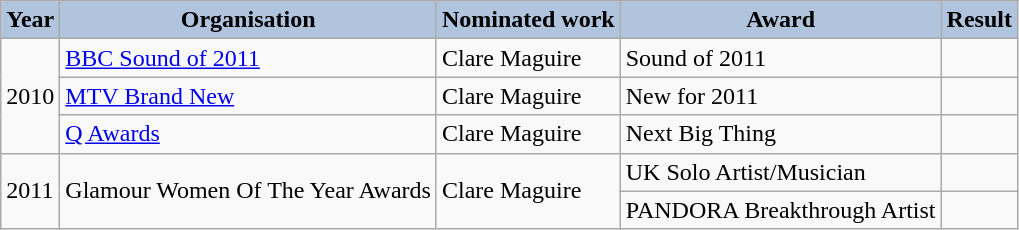<table class="wikitable">
<tr>
<th style="background:#B0C4DE;">Year</th>
<th style="background:#B0C4DE;">Organisation</th>
<th style="background:#B0C4DE;">Nominated work</th>
<th style="background:#B0C4DE;">Award</th>
<th style="background:#B0C4DE;">Result</th>
</tr>
<tr>
<td rowspan="3">2010</td>
<td><a href='#'>BBC Sound of 2011</a></td>
<td>Clare Maguire</td>
<td>Sound of 2011</td>
<td></td>
</tr>
<tr>
<td><a href='#'>MTV Brand New</a></td>
<td>Clare Maguire</td>
<td>New for 2011</td>
<td></td>
</tr>
<tr>
<td><a href='#'>Q Awards</a></td>
<td>Clare Maguire</td>
<td>Next Big Thing</td>
<td></td>
</tr>
<tr>
<td rowspan="2">2011</td>
<td rowspan="2">Glamour Women Of The Year Awards</td>
<td rowspan="2">Clare Maguire</td>
<td>UK Solo Artist/Musician</td>
<td></td>
</tr>
<tr>
<td>PANDORA Breakthrough Artist</td>
<td></td>
</tr>
</table>
